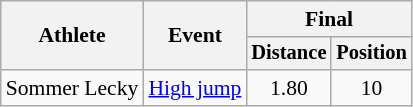<table class=wikitable style="font-size:90%">
<tr>
<th rowspan=2>Athlete</th>
<th rowspan=2>Event</th>
<th colspan=2>Final</th>
</tr>
<tr style="font-size:95%">
<th>Distance</th>
<th>Position</th>
</tr>
<tr align=center>
<td align=left>Sommer Lecky</td>
<td align=left><a href='#'>High jump</a></td>
<td>1.80</td>
<td>10</td>
</tr>
</table>
